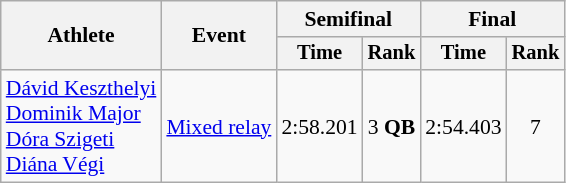<table class="wikitable" style="font-size:90%">
<tr>
<th rowspan=2>Athlete</th>
<th rowspan=2>Event</th>
<th colspan=2>Semifinal</th>
<th colspan=2>Final</th>
</tr>
<tr style="font-size:95%">
<th>Time</th>
<th>Rank</th>
<th>Time</th>
<th>Rank</th>
</tr>
<tr align=center>
<td align=left><a href='#'>Dávid Keszthelyi</a><br><a href='#'>Dominik Major</a><br><a href='#'>Dóra Szigeti</a><br><a href='#'>Diána Végi</a></td>
<td align=left><a href='#'>Mixed relay</a></td>
<td>2:58.201</td>
<td>3 <strong>QB</strong></td>
<td>2:54.403</td>
<td>7</td>
</tr>
</table>
